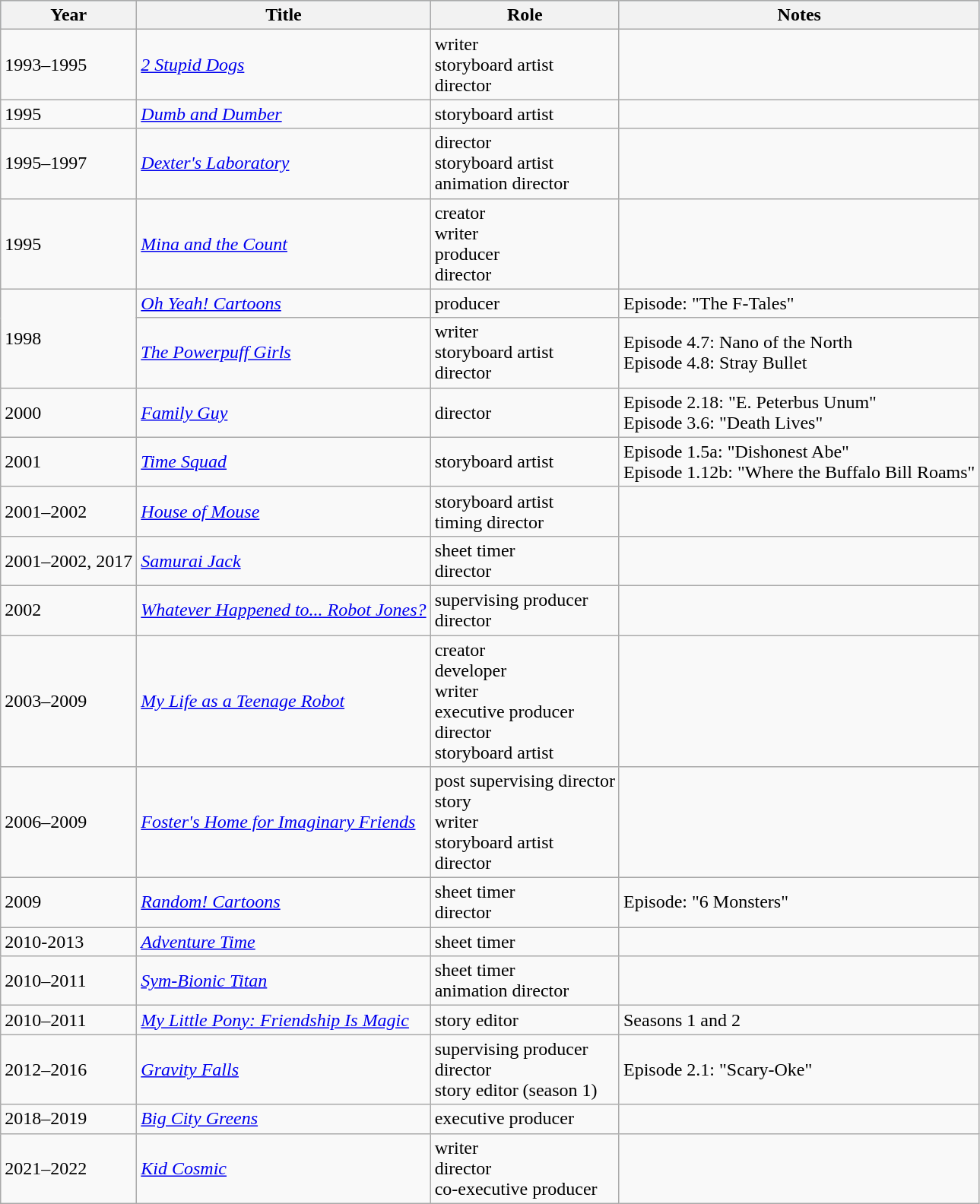<table class="wikitable">
<tr style="background:#b0c4de; text-align:center;">
<th>Year</th>
<th>Title</th>
<th>Role</th>
<th>Notes</th>
</tr>
<tr>
<td>1993–1995</td>
<td><em><a href='#'>2 Stupid Dogs</a></em></td>
<td>writer<br>storyboard artist<br>director</td>
<td></td>
</tr>
<tr>
<td>1995</td>
<td><em><a href='#'>Dumb and Dumber</a></em></td>
<td>storyboard artist</td>
<td></td>
</tr>
<tr>
<td>1995–1997</td>
<td><em><a href='#'>Dexter's Laboratory</a></em></td>
<td>director<br>storyboard artist<br>animation director</td>
<td></td>
</tr>
<tr>
<td>1995</td>
<td><em><a href='#'>Mina and the Count</a></em></td>
<td>creator<br>writer<br>producer<br>director</td>
<td></td>
</tr>
<tr>
<td rowspan="2">1998</td>
<td><em><a href='#'>Oh Yeah! Cartoons</a></em></td>
<td>producer</td>
<td>Episode: "The F-Tales"</td>
</tr>
<tr>
<td><em><a href='#'>The Powerpuff Girls</a></em></td>
<td>writer<br>storyboard artist<br>director</td>
<td>Episode 4.7: Nano of the North<br>Episode 4.8: Stray Bullet</td>
</tr>
<tr>
<td>2000</td>
<td><em><a href='#'>Family Guy</a></em></td>
<td>director</td>
<td>Episode 2.18: "E. Peterbus Unum"<br>Episode 3.6: "Death Lives"</td>
</tr>
<tr>
<td>2001</td>
<td><em><a href='#'>Time Squad</a></em></td>
<td>storyboard artist</td>
<td>Episode 1.5a: "Dishonest Abe"<br>Episode 1.12b: "Where the Buffalo Bill Roams"</td>
</tr>
<tr>
<td>2001–2002</td>
<td><em><a href='#'>House of Mouse</a></em></td>
<td>storyboard artist<br>timing director</td>
<td></td>
</tr>
<tr>
<td>2001–2002, 2017</td>
<td><em><a href='#'>Samurai Jack</a></em></td>
<td>sheet timer<br>director</td>
<td></td>
</tr>
<tr>
<td>2002</td>
<td><em><a href='#'>Whatever Happened to... Robot Jones?</a></em></td>
<td>supervising producer<br>director</td>
<td></td>
</tr>
<tr>
<td>2003–2009</td>
<td><em><a href='#'>My Life as a Teenage Robot</a></em></td>
<td>creator<br>developer<br>writer<br>executive producer<br>director<br>storyboard artist</td>
<td></td>
</tr>
<tr>
<td>2006–2009</td>
<td><em><a href='#'>Foster's Home for Imaginary Friends</a></em></td>
<td>post supervising director<br>story<br>writer<br>storyboard artist<br>director</td>
<td></td>
</tr>
<tr>
<td>2009</td>
<td><em><a href='#'>Random! Cartoons</a></em></td>
<td>sheet timer<br>director</td>
<td>Episode: "6 Monsters"</td>
</tr>
<tr>
<td>2010-2013</td>
<td><em><a href='#'>Adventure Time</a></em></td>
<td>sheet timer</td>
<td></td>
</tr>
<tr>
<td>2010–2011</td>
<td><em><a href='#'>Sym-Bionic Titan</a></em></td>
<td>sheet timer<br>animation director</td>
<td></td>
</tr>
<tr>
<td>2010–2011</td>
<td><em><a href='#'>My Little Pony: Friendship Is Magic</a></em></td>
<td>story editor</td>
<td>Seasons 1 and 2</td>
</tr>
<tr>
<td>2012–2016</td>
<td><em><a href='#'>Gravity Falls</a></em></td>
<td>supervising producer<br>director<br>story editor (season 1)</td>
<td>Episode 2.1: "Scary-Oke"</td>
</tr>
<tr>
<td>2018–2019</td>
<td><em><a href='#'>Big City Greens</a></em></td>
<td>executive producer</td>
<td></td>
</tr>
<tr>
<td>2021–2022</td>
<td><em><a href='#'>Kid Cosmic</a></em></td>
<td>writer<br>director<br>co-executive producer</td>
<td></td>
</tr>
</table>
